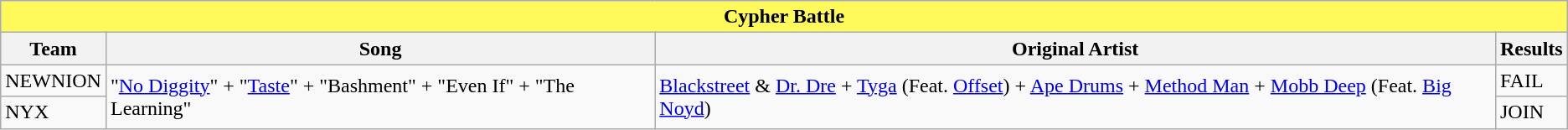<table class="wikitable mw-collapsible mw-collapsed"  style="text-align:center font-size:90%">
<tr>
<th style="background:#FFFA5C"; colspan="4">Cypher Battle</th>
</tr>
<tr style="background:#f2f2f2;">
<th scope="col">Team</th>
<th scope="col">Song</th>
<th scope="col">Original Artist</th>
<th scope="col">Results</th>
</tr>
<tr>
<td>NEWNION</td>
<td rowspan="2">"<a href='#'>No Diggity</a>" + "<a href='#'>Taste</a>" + "Bashment" + "Even If" + "The Learning"</td>
<td rowspan="2"><a href='#'>Blackstreet</a> & <a href='#'>Dr. Dre</a> + <a href='#'>Tyga</a> (Feat. <a href='#'>Offset</a>) + <a href='#'>Ape Drums</a> + <a href='#'>Method Man</a> + <a href='#'>Mobb Deep</a> (Feat. <a href='#'>Big Noyd</a>)</td>
<td>FAIL</td>
</tr>
<tr>
<td>NYX</td>
<td>JOIN</td>
</tr>
</table>
